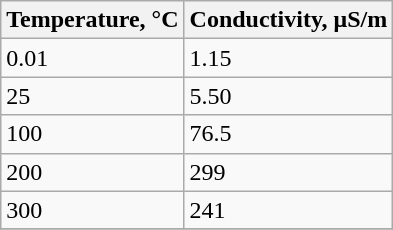<table class="wikitable">
<tr>
<th>Temperature, °C</th>
<th>Conductivity, μS/m</th>
</tr>
<tr>
<td>0.01</td>
<td>1.15</td>
</tr>
<tr>
<td>25</td>
<td>5.50</td>
</tr>
<tr>
<td>100</td>
<td>76.5</td>
</tr>
<tr>
<td>200</td>
<td>299</td>
</tr>
<tr>
<td>300</td>
<td>241</td>
</tr>
<tr>
</tr>
</table>
